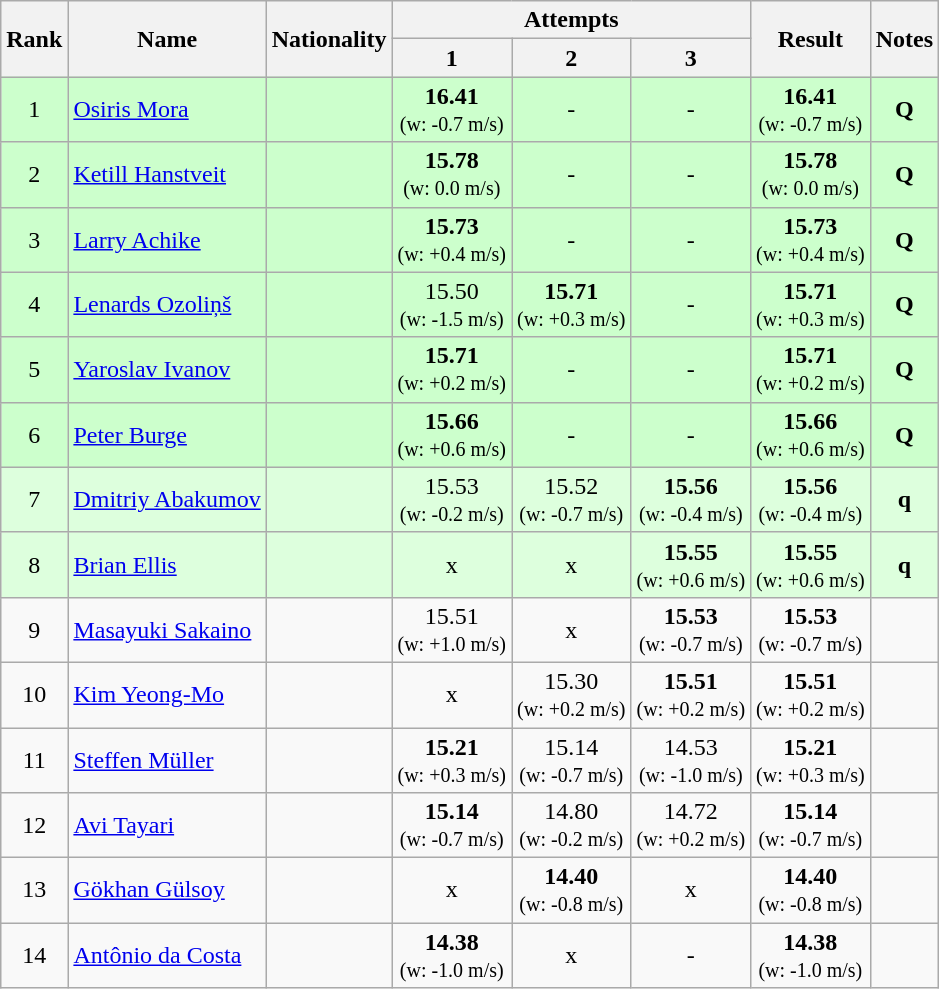<table class="wikitable sortable" style="text-align:center">
<tr>
<th rowspan=2>Rank</th>
<th rowspan=2>Name</th>
<th rowspan=2>Nationality</th>
<th colspan=3>Attempts</th>
<th rowspan=2>Result</th>
<th rowspan=2>Notes</th>
</tr>
<tr>
<th>1</th>
<th>2</th>
<th>3</th>
</tr>
<tr bgcolor=ccffcc>
<td>1</td>
<td align=left><a href='#'>Osiris Mora</a></td>
<td align=left></td>
<td><strong>16.41</strong><br><small>(w: -0.7 m/s)</small></td>
<td>-</td>
<td>-</td>
<td><strong>16.41</strong> <br><small>(w: -0.7 m/s)</small></td>
<td><strong>Q</strong></td>
</tr>
<tr bgcolor=ccffcc>
<td>2</td>
<td align=left><a href='#'>Ketill Hanstveit</a></td>
<td align=left></td>
<td><strong>15.78</strong><br><small>(w: 0.0 m/s)</small></td>
<td>-</td>
<td>-</td>
<td><strong>15.78</strong> <br><small>(w: 0.0 m/s)</small></td>
<td><strong>Q</strong></td>
</tr>
<tr bgcolor=ccffcc>
<td>3</td>
<td align=left><a href='#'>Larry Achike</a></td>
<td align=left></td>
<td><strong>15.73</strong><br><small>(w: +0.4 m/s)</small></td>
<td>-</td>
<td>-</td>
<td><strong>15.73</strong> <br><small>(w: +0.4 m/s)</small></td>
<td><strong>Q</strong></td>
</tr>
<tr bgcolor=ccffcc>
<td>4</td>
<td align=left><a href='#'>Lenards Ozoliņš</a></td>
<td align=left></td>
<td>15.50<br><small>(w: -1.5 m/s)</small></td>
<td><strong>15.71</strong><br><small>(w: +0.3 m/s)</small></td>
<td>-</td>
<td><strong>15.71</strong> <br><small>(w: +0.3 m/s)</small></td>
<td><strong>Q</strong></td>
</tr>
<tr bgcolor=ccffcc>
<td>5</td>
<td align=left><a href='#'>Yaroslav Ivanov</a></td>
<td align=left></td>
<td><strong>15.71</strong><br><small>(w: +0.2 m/s)</small></td>
<td>-</td>
<td>-</td>
<td><strong>15.71</strong> <br><small>(w: +0.2 m/s)</small></td>
<td><strong>Q</strong></td>
</tr>
<tr bgcolor=ccffcc>
<td>6</td>
<td align=left><a href='#'>Peter Burge</a></td>
<td align=left></td>
<td><strong>15.66</strong><br><small>(w: +0.6 m/s)</small></td>
<td>-</td>
<td>-</td>
<td><strong>15.66</strong> <br><small>(w: +0.6 m/s)</small></td>
<td><strong>Q</strong></td>
</tr>
<tr bgcolor=ddffdd>
<td>7</td>
<td align=left><a href='#'>Dmitriy Abakumov</a></td>
<td align=left></td>
<td>15.53<br><small>(w: -0.2 m/s)</small></td>
<td>15.52<br><small>(w: -0.7 m/s)</small></td>
<td><strong>15.56</strong><br><small>(w: -0.4 m/s)</small></td>
<td><strong>15.56</strong> <br><small>(w: -0.4 m/s)</small></td>
<td><strong>q</strong></td>
</tr>
<tr bgcolor=ddffdd>
<td>8</td>
<td align=left><a href='#'>Brian Ellis</a></td>
<td align=left></td>
<td>x</td>
<td>x</td>
<td><strong>15.55</strong><br><small>(w: +0.6 m/s)</small></td>
<td><strong>15.55</strong> <br><small>(w: +0.6 m/s)</small></td>
<td><strong>q</strong></td>
</tr>
<tr>
<td>9</td>
<td align=left><a href='#'>Masayuki Sakaino</a></td>
<td align=left></td>
<td>15.51<br><small>(w: +1.0 m/s)</small></td>
<td>x</td>
<td><strong>15.53</strong><br><small>(w: -0.7 m/s)</small></td>
<td><strong>15.53</strong> <br><small>(w: -0.7 m/s)</small></td>
<td></td>
</tr>
<tr>
<td>10</td>
<td align=left><a href='#'>Kim Yeong-Mo</a></td>
<td align=left></td>
<td>x</td>
<td>15.30<br><small>(w: +0.2 m/s)</small></td>
<td><strong>15.51</strong><br><small>(w: +0.2 m/s)</small></td>
<td><strong>15.51</strong> <br><small>(w: +0.2 m/s)</small></td>
<td></td>
</tr>
<tr>
<td>11</td>
<td align=left><a href='#'>Steffen Müller</a></td>
<td align=left></td>
<td><strong>15.21</strong><br><small>(w: +0.3 m/s)</small></td>
<td>15.14<br><small>(w: -0.7 m/s)</small></td>
<td>14.53<br><small>(w: -1.0 m/s)</small></td>
<td><strong>15.21</strong> <br><small>(w: +0.3 m/s)</small></td>
<td></td>
</tr>
<tr>
<td>12</td>
<td align=left><a href='#'>Avi Tayari</a></td>
<td align=left></td>
<td><strong>15.14</strong><br><small>(w: -0.7 m/s)</small></td>
<td>14.80<br><small>(w: -0.2 m/s)</small></td>
<td>14.72<br><small>(w: +0.2 m/s)</small></td>
<td><strong>15.14</strong> <br><small>(w: -0.7 m/s)</small></td>
<td></td>
</tr>
<tr>
<td>13</td>
<td align=left><a href='#'>Gökhan Gülsoy</a></td>
<td align=left></td>
<td>x</td>
<td><strong>14.40</strong><br><small>(w: -0.8 m/s)</small></td>
<td>x</td>
<td><strong>14.40</strong> <br><small>(w: -0.8 m/s)</small></td>
<td></td>
</tr>
<tr>
<td>14</td>
<td align=left><a href='#'>Antônio da Costa</a></td>
<td align=left></td>
<td><strong>14.38</strong><br><small>(w: -1.0 m/s)</small></td>
<td>x</td>
<td>-</td>
<td><strong>14.38</strong> <br><small>(w: -1.0 m/s)</small></td>
<td></td>
</tr>
</table>
